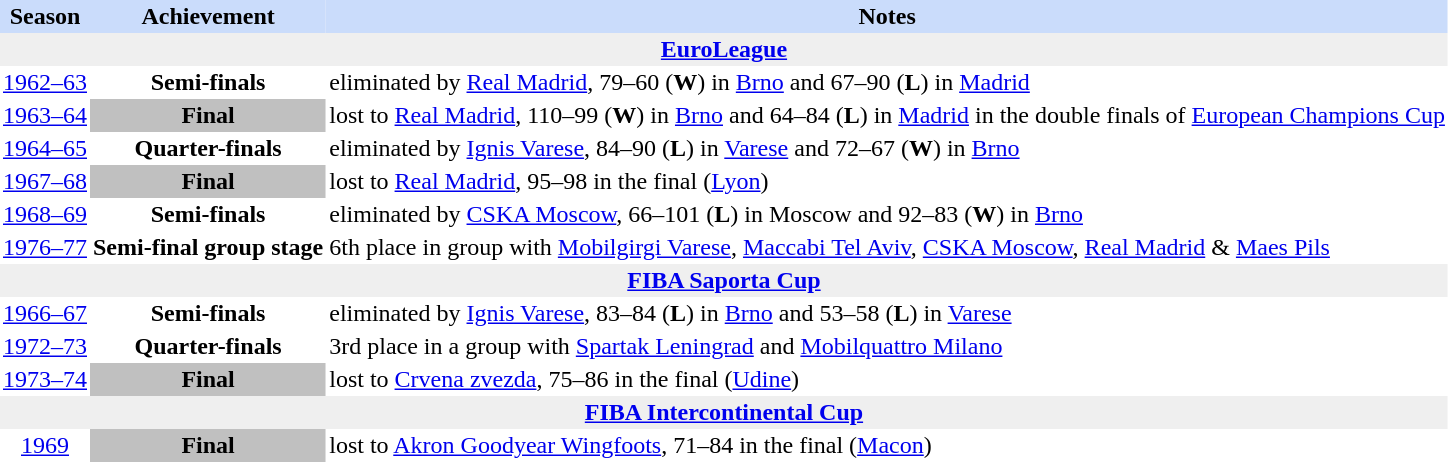<table class="toccolours" border="0" cellpadding="2" cellspacing="0" align="left" style="margin:0.5em;">
<tr bgcolor=#CADCFB>
<th>Season</th>
<th>Achievement</th>
<th>Notes</th>
</tr>
<tr>
<th colspan="4" bgcolor=#EFEFEF><a href='#'>EuroLeague</a></th>
</tr>
<tr>
<td align="center"><a href='#'>1962–63</a></td>
<td align="center"><strong>Semi-finals</strong></td>
<td align="left">eliminated by <a href='#'>Real Madrid</a>, 79–60 (<strong>W</strong>) in <a href='#'>Brno</a> and 67–90 (<strong>L</strong>) in <a href='#'>Madrid</a></td>
</tr>
<tr>
<td align="center"><a href='#'>1963–64</a></td>
<td align="center" bgcolor= silver><strong>Final</strong></td>
<td align="left">lost to <a href='#'>Real Madrid</a>, 110–99 (<strong>W</strong>) in <a href='#'>Brno</a> and 64–84 (<strong>L</strong>) in <a href='#'>Madrid</a> in the double finals of <a href='#'>European Champions Cup</a></td>
</tr>
<tr>
<td align="center"><a href='#'>1964–65</a></td>
<td align="center"><strong>Quarter-finals</strong></td>
<td align="left">eliminated by <a href='#'>Ignis Varese</a>, 84–90 (<strong>L</strong>) in <a href='#'>Varese</a> and 72–67 (<strong>W</strong>) in <a href='#'>Brno</a></td>
</tr>
<tr>
<td align="center"><a href='#'>1967–68</a></td>
<td align="center" bgcolor= silver><strong>Final</strong></td>
<td align="left">lost to <a href='#'>Real Madrid</a>, 95–98 in the final (<a href='#'>Lyon</a>)</td>
</tr>
<tr>
<td align="center"><a href='#'>1968–69</a></td>
<td align="center"><strong>Semi-finals</strong></td>
<td align="left">eliminated by <a href='#'>CSKA Moscow</a>, 66–101 (<strong>L</strong>) in Moscow and 92–83 (<strong>W</strong>) in <a href='#'>Brno</a></td>
</tr>
<tr>
<td align="center"><a href='#'>1976–77</a></td>
<td align="center"><strong>Semi-final group stage</strong></td>
<td align="left">6th place in group with <a href='#'>Mobilgirgi Varese</a>, <a href='#'>Maccabi Tel Aviv</a>, <a href='#'>CSKA Moscow</a>, <a href='#'>Real Madrid</a> & <a href='#'>Maes Pils</a></td>
</tr>
<tr>
<th colspan="4" bgcolor=#EFEFEF><a href='#'>FIBA Saporta Cup</a></th>
</tr>
<tr>
<td align="center"><a href='#'>1966–67</a></td>
<td align="center"><strong>Semi-finals</strong></td>
<td align="left">eliminated by <a href='#'>Ignis Varese</a>, 83–84 (<strong>L</strong>) in <a href='#'>Brno</a> and 53–58 (<strong>L</strong>) in <a href='#'>Varese</a></td>
</tr>
<tr>
<td align="center"><a href='#'>1972–73</a></td>
<td align="center"><strong>Quarter-finals</strong></td>
<td align="left">3rd place in a group with <a href='#'>Spartak Leningrad</a> and <a href='#'>Mobilquattro Milano</a></td>
</tr>
<tr>
<td align="center"><a href='#'>1973–74</a></td>
<td align="center" bgcolor= silver><strong>Final</strong></td>
<td align="left">lost to <a href='#'>Crvena zvezda</a>, 75–86 in the final (<a href='#'>Udine</a>)</td>
</tr>
<tr>
<th colspan="4" bgcolor=#EFEFEF><a href='#'>FIBA Intercontinental Cup</a></th>
</tr>
<tr>
<td align="center"><a href='#'>1969</a></td>
<td align="center" bgcolor= silver><strong>Final</strong></td>
<td align="left">lost to <a href='#'>Akron Goodyear Wingfoots</a>, 71–84 in the final (<a href='#'>Macon</a>)</td>
</tr>
</table>
